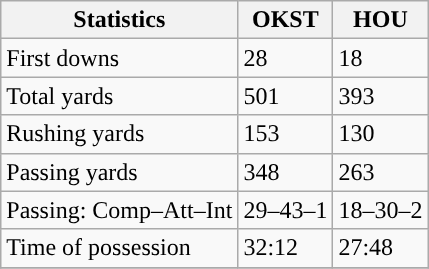<table class="wikitable" style="float: left;">
<tr>
<th>Statistics</th>
<th>OKST</th>
<th>HOU</th>
</tr>
<tr>
<td>First downs</td>
<td>28</td>
<td>18</td>
</tr>
<tr>
<td>Total yards</td>
<td>501</td>
<td>393</td>
</tr>
<tr>
<td>Rushing yards</td>
<td>153</td>
<td>130</td>
</tr>
<tr>
<td>Passing yards</td>
<td>348</td>
<td>263</td>
</tr>
<tr>
<td>Passing: Comp–Att–Int</td>
<td>29–43–1</td>
<td>18–30–2</td>
</tr>
<tr>
<td>Time of possession</td>
<td>32:12</td>
<td>27:48</td>
</tr>
<tr>
</tr>
</table>
